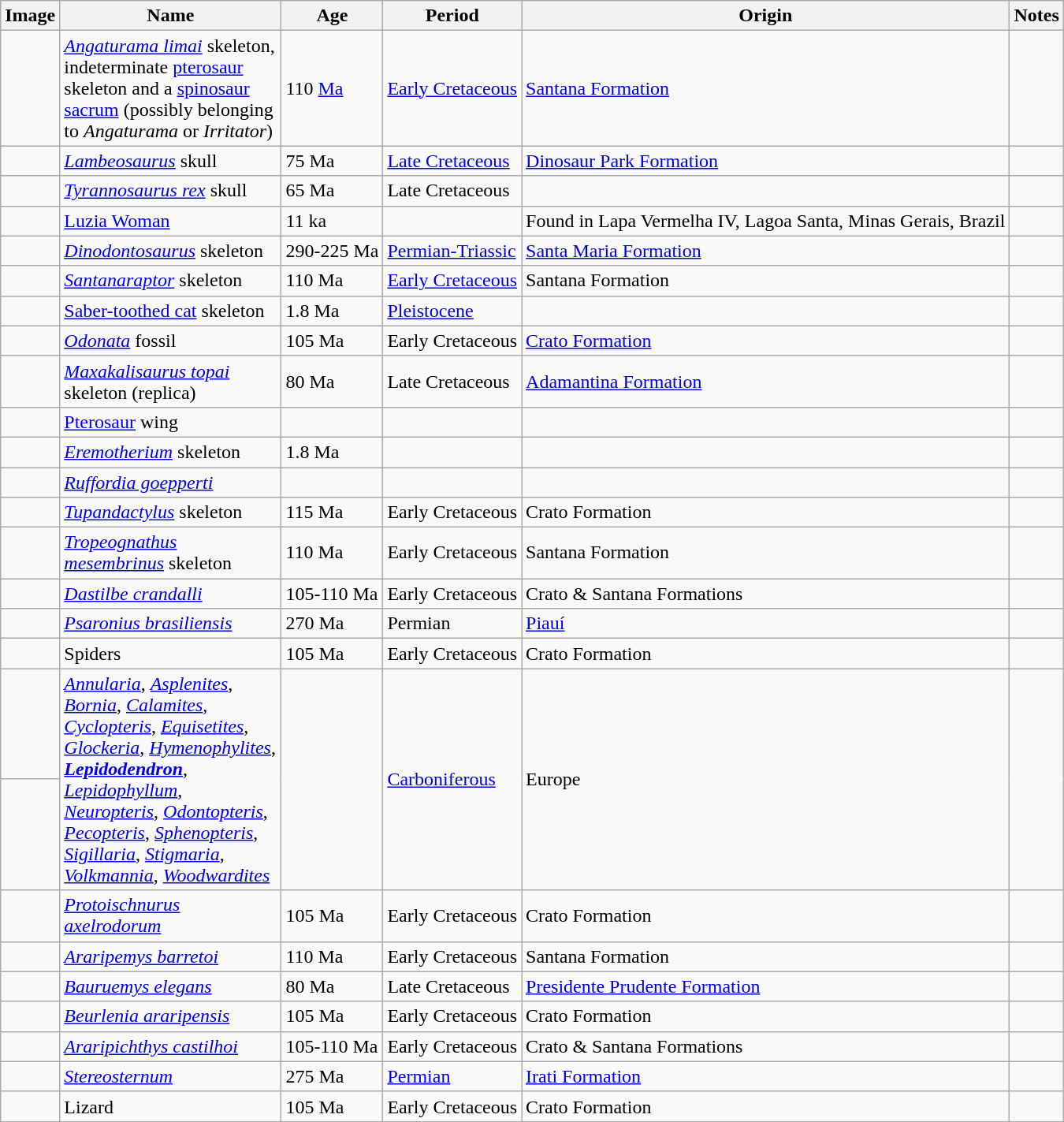<table class="wikitable sortable">
<tr>
<th>Image</th>
<th width=180px>Name</th>
<th>Age</th>
<th>Period</th>
<th>Origin</th>
<th>Notes</th>
</tr>
<tr>
<td></td>
<td><em><a href='#'>Angaturama limai</a></em> skeleton, indeterminate <a href='#'>pterosaur</a> skeleton and a <a href='#'>spinosaur</a> <a href='#'>sacrum</a> (possibly belonging to <em>Angaturama</em> or <em>Irritator</em>)</td>
<td>110 <a href='#'>Ma</a></td>
<td><a href='#'>Early Cretaceous</a></td>
<td><a href='#'>Santana Formation</a></td>
<td align=center></td>
</tr>
<tr>
<td></td>
<td><em><a href='#'>Lambeosaurus</a></em> skull</td>
<td>75 Ma</td>
<td><a href='#'>Late Cretaceous</a></td>
<td><a href='#'>Dinosaur Park Formation</a></td>
<td align=center></td>
</tr>
<tr>
<td></td>
<td><em><a href='#'>Tyrannosaurus rex</a></em> skull</td>
<td>65 Ma</td>
<td>Late Cretaceous</td>
<td></td>
<td align=center></td>
</tr>
<tr>
<td></td>
<td><a href='#'>Luzia Woman</a></td>
<td>11 ka</td>
<td></td>
<td>Found in Lapa Vermelha IV, Lagoa Santa, Minas Gerais, Brazil</td>
<td align=center></td>
</tr>
<tr>
<td></td>
<td><em><a href='#'>Dinodontosaurus</a></em> skeleton</td>
<td>290-225 Ma</td>
<td><a href='#'>Permian-Triassic</a></td>
<td><a href='#'>Santa Maria Formation</a></td>
<td align=center></td>
</tr>
<tr>
<td></td>
<td><em><a href='#'>Santanaraptor</a></em> skeleton</td>
<td>110 Ma</td>
<td><a href='#'>Early Cretaceous</a></td>
<td>Santana Formation</td>
<td align=center></td>
</tr>
<tr>
<td></td>
<td><a href='#'>Saber-toothed cat</a> skeleton</td>
<td>1.8 Ma</td>
<td><a href='#'>Pleistocene</a></td>
<td></td>
<td align=center></td>
</tr>
<tr>
<td></td>
<td><em><a href='#'>Odonata</a></em> fossil</td>
<td>105 Ma</td>
<td>Early Cretaceous</td>
<td><a href='#'>Crato Formation</a></td>
<td align=center></td>
</tr>
<tr>
<td></td>
<td><em><a href='#'>Maxakalisaurus topai</a></em> skeleton (replica)</td>
<td>80 Ma</td>
<td>Late Cretaceous</td>
<td><a href='#'>Adamantina Formation</a></td>
<td align=center></td>
</tr>
<tr>
<td></td>
<td><a href='#'>Pterosaur</a> wing</td>
<td></td>
<td></td>
<td></td>
<td align=center></td>
</tr>
<tr>
<td></td>
<td><em><a href='#'>Eremotherium</a></em> skeleton</td>
<td>1.8 Ma</td>
<td></td>
<td></td>
<td align=center></td>
</tr>
<tr>
<td></td>
<td><em><a href='#'>Ruffordia goepperti</a></em></td>
<td></td>
<td></td>
<td></td>
<td align=center></td>
</tr>
<tr>
<td></td>
<td><em><a href='#'>Tupandactylus</a></em> skeleton</td>
<td>115 Ma</td>
<td>Early Cretaceous</td>
<td>Crato Formation</td>
<td align=center></td>
</tr>
<tr>
<td></td>
<td><em><a href='#'>Tropeognathus mesembrinus</a></em> skeleton</td>
<td>110 Ma</td>
<td>Early Cretaceous</td>
<td>Santana Formation</td>
<td align=center></td>
</tr>
<tr>
<td></td>
<td><em><a href='#'>Dastilbe crandalli</a></em></td>
<td>105-110 Ma</td>
<td>Early Cretaceous</td>
<td>Crato & Santana Formations</td>
<td align=center></td>
</tr>
<tr>
<td></td>
<td><em><a href='#'>Psaronius brasiliensis</a></em></td>
<td>270 Ma</td>
<td>Permian</td>
<td><a href='#'>Piauí</a></td>
<td align=center></td>
</tr>
<tr>
<td></td>
<td>Spiders</td>
<td>105 Ma</td>
<td>Early Cretaceous</td>
<td>Crato Formation</td>
<td align=center></td>
</tr>
<tr>
<td></td>
<td rowspan=2><em><a href='#'>Annularia</a></em>, <em><a href='#'>Asplenites</a></em>, <em><a href='#'>Bornia</a></em>, <em><a href='#'>Calamites</a></em>, <em><a href='#'>Cyclopteris</a></em>, <em><a href='#'>Equisetites</a></em>, <em><a href='#'>Glockeria</a></em>, <em><a href='#'>Hymenophylites</a></em>, <strong><em><a href='#'>Lepidodendron</a></em></strong>, <em><a href='#'>Lepidophyllum</a></em>, <em><a href='#'>Neuropteris</a></em>, <em><a href='#'>Odontopteris</a></em>, <em><a href='#'>Pecopteris</a></em>, <em><a href='#'>Sphenopteris</a></em>, <em><a href='#'>Sigillaria</a></em>, <em><a href='#'>Stigmaria</a></em>, <em><a href='#'>Volkmannia</a></em>, <em><a href='#'>Woodwardites</a></em></td>
<td rowspan=2></td>
<td rowspan=2><a href='#'>Carboniferous</a></td>
<td rowspan=2>Europe</td>
<td rowspan=2 align=center></td>
</tr>
<tr>
<td></td>
</tr>
<tr>
<td></td>
<td><em><a href='#'>Protoischnurus axelrodorum</a></em></td>
<td>105 Ma</td>
<td>Early Cretaceous</td>
<td>Crato Formation</td>
<td align=center></td>
</tr>
<tr>
<td></td>
<td><em><a href='#'>Araripemys barretoi</a></em></td>
<td>110 Ma</td>
<td>Early Cretaceous</td>
<td>Santana Formation</td>
<td align=center></td>
</tr>
<tr>
<td></td>
<td><em><a href='#'>Bauruemys elegans</a></em></td>
<td>80 Ma</td>
<td>Late Cretaceous</td>
<td><a href='#'>Presidente Prudente Formation</a></td>
<td align=center></td>
</tr>
<tr>
<td></td>
<td><em><a href='#'>Beurlenia araripensis</a></em></td>
<td>105 Ma</td>
<td>Early Cretaceous</td>
<td>Crato Formation</td>
<td align=center></td>
</tr>
<tr>
<td></td>
<td><em><a href='#'>Araripichthys castilhoi</a></em></td>
<td>105-110 Ma</td>
<td>Early Cretaceous</td>
<td>Crato & Santana Formations</td>
<td align=center></td>
</tr>
<tr>
<td></td>
<td><em><a href='#'>Stereosternum</a></em></td>
<td>275 Ma</td>
<td><a href='#'>Permian</a></td>
<td><a href='#'>Irati Formation</a></td>
<td align=center></td>
</tr>
<tr>
<td></td>
<td>Lizard</td>
<td>105 Ma</td>
<td>Early Cretaceous</td>
<td>Crato Formation</td>
<td align=center></td>
</tr>
<tr>
</tr>
</table>
